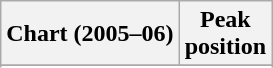<table class="wikitable sortable plainrowheaders">
<tr>
<th>Chart (2005–06)</th>
<th>Peak<br>position</th>
</tr>
<tr>
</tr>
<tr>
</tr>
<tr>
</tr>
</table>
